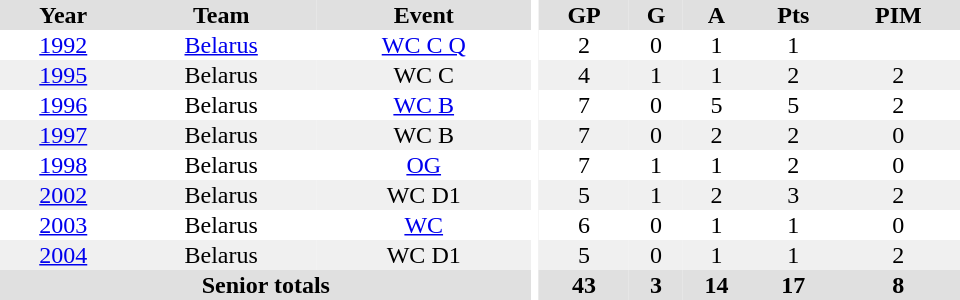<table border="0" cellpadding="1" cellspacing="0" style="text-align:center; width:40em">
<tr bgcolor="#e0e0e0">
<th>Year</th>
<th>Team</th>
<th>Event</th>
<th rowspan="99" bgcolor="#ffffff"></th>
<th>GP</th>
<th>G</th>
<th>A</th>
<th>Pts</th>
<th>PIM</th>
</tr>
<tr>
<td><a href='#'>1992</a></td>
<td><a href='#'>Belarus</a></td>
<td><a href='#'>WC C Q</a></td>
<td>2</td>
<td>0</td>
<td>1</td>
<td>1</td>
<td></td>
</tr>
<tr bgcolor="#f0f0f0">
<td><a href='#'>1995</a></td>
<td>Belarus</td>
<td>WC C</td>
<td>4</td>
<td>1</td>
<td>1</td>
<td>2</td>
<td>2</td>
</tr>
<tr>
<td><a href='#'>1996</a></td>
<td>Belarus</td>
<td><a href='#'>WC B</a></td>
<td>7</td>
<td>0</td>
<td>5</td>
<td>5</td>
<td>2</td>
</tr>
<tr bgcolor="#f0f0f0">
<td><a href='#'>1997</a></td>
<td>Belarus</td>
<td>WC B</td>
<td>7</td>
<td>0</td>
<td>2</td>
<td>2</td>
<td>0</td>
</tr>
<tr>
<td><a href='#'>1998</a></td>
<td>Belarus</td>
<td><a href='#'>OG</a></td>
<td>7</td>
<td>1</td>
<td>1</td>
<td>2</td>
<td>0</td>
</tr>
<tr bgcolor="#f0f0f0">
<td><a href='#'>2002</a></td>
<td>Belarus</td>
<td>WC D1</td>
<td>5</td>
<td>1</td>
<td>2</td>
<td>3</td>
<td>2</td>
</tr>
<tr>
<td><a href='#'>2003</a></td>
<td>Belarus</td>
<td><a href='#'>WC</a></td>
<td>6</td>
<td>0</td>
<td>1</td>
<td>1</td>
<td>0</td>
</tr>
<tr bgcolor="#f0f0f0">
<td><a href='#'>2004</a></td>
<td>Belarus</td>
<td>WC D1</td>
<td>5</td>
<td>0</td>
<td>1</td>
<td>1</td>
<td>2</td>
</tr>
<tr bgcolor="#e0e0e0">
<th colspan="3">Senior totals</th>
<th>43</th>
<th>3</th>
<th>14</th>
<th>17</th>
<th>8</th>
</tr>
</table>
